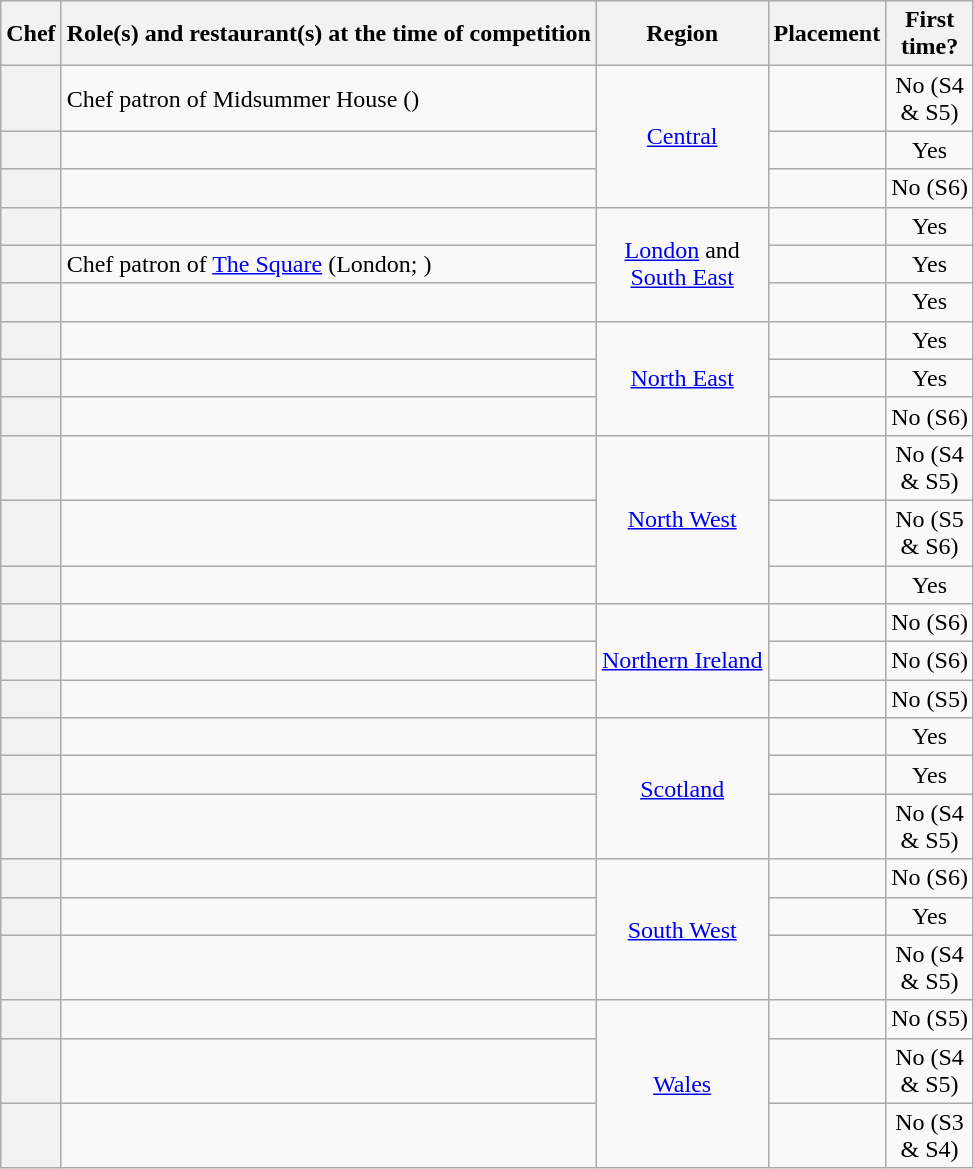<table class="wikitable sortable" style="text-align:center">
<tr>
<th scope="col">Chef</th>
<th scope="col" class="unsortable">Role(s) and restaurant(s) at the time of competition</th>
<th scope="col">Region</th>
<th scope="col">Placement</th>
<th scope="col">First<br>time?</th>
</tr>
<tr>
<th scope="row"></th>
<td align="left">Chef patron of Midsummer House ()</td>
<td rowspan="3"><a href='#'>Central</a></td>
<td></td>
<td>No (S4<br>& S5)</td>
</tr>
<tr>
<th scope="row"></th>
<td align="left"></td>
<td></td>
<td>Yes</td>
</tr>
<tr>
<th scope="row"></th>
<td align="left"></td>
<td></td>
<td>No (S6)</td>
</tr>
<tr>
<th scope="row"></th>
<td align="left"></td>
<td rowspan="3"><a href='#'>London</a> and<br><a href='#'>South East</a></td>
<td></td>
<td>Yes</td>
</tr>
<tr>
<th scope="row"></th>
<td align="left">Chef patron of <a href='#'>The Square</a> (London; )</td>
<td></td>
<td>Yes</td>
</tr>
<tr>
<th scope="row"></th>
<td align="left"></td>
<td></td>
<td>Yes</td>
</tr>
<tr>
<th scope="row"></th>
<td align="left"></td>
<td rowspan="3"><a href='#'>North East</a></td>
<td></td>
<td>Yes</td>
</tr>
<tr>
<th scope="row"></th>
<td align="left"></td>
<td></td>
<td>Yes</td>
</tr>
<tr>
<th scope="row"></th>
<td align="left"></td>
<td></td>
<td>No (S6)</td>
</tr>
<tr>
<th scope="row"></th>
<td align="left"></td>
<td rowspan="3"><a href='#'>North West</a></td>
<td></td>
<td>No (S4<br>& S5)</td>
</tr>
<tr>
<th scope="row"></th>
<td align="left"></td>
<td></td>
<td>No (S5<br>& S6)</td>
</tr>
<tr>
<th scope="row"></th>
<td align="left"></td>
<td></td>
<td>Yes</td>
</tr>
<tr>
<th scope="row"></th>
<td align="left"></td>
<td rowspan="3"><a href='#'>Northern Ireland</a></td>
<td></td>
<td>No (S6)</td>
</tr>
<tr>
<th scope="row"></th>
<td align="left"></td>
<td></td>
<td>No (S6)</td>
</tr>
<tr>
<th scope="row"></th>
<td align="left"></td>
<td></td>
<td>No (S5)</td>
</tr>
<tr>
<th scope="row"></th>
<td align="left"></td>
<td rowspan="3"><a href='#'>Scotland</a></td>
<td></td>
<td>Yes</td>
</tr>
<tr>
<th scope="row"></th>
<td align="left"></td>
<td></td>
<td>Yes</td>
</tr>
<tr>
<th scope="row"></th>
<td align="left"></td>
<td></td>
<td>No (S4<br>& S5)</td>
</tr>
<tr>
<th scope="row"></th>
<td align="left"></td>
<td rowspan="3"><a href='#'>South West</a></td>
<td></td>
<td>No (S6)</td>
</tr>
<tr>
<th scope="row"></th>
<td align="left"></td>
<td></td>
<td>Yes</td>
</tr>
<tr>
<th scope="row"></th>
<td align="left"></td>
<td></td>
<td>No (S4<br>& S5)</td>
</tr>
<tr>
<th scope="row"></th>
<td align="left"></td>
<td rowspan="3"><a href='#'>Wales</a></td>
<td></td>
<td>No (S5)</td>
</tr>
<tr>
<th scope="row"></th>
<td align="left"></td>
<td></td>
<td>No (S4<br>& S5)</td>
</tr>
<tr>
<th scope="row"></th>
<td align="left"></td>
<td></td>
<td>No (S3<br>& S4)</td>
</tr>
</table>
